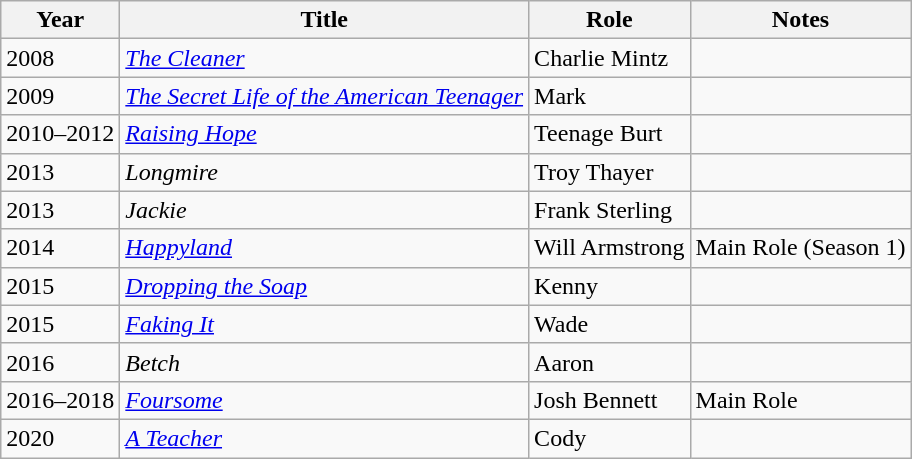<table class="wikitable sortable">
<tr>
<th>Year</th>
<th>Title</th>
<th>Role</th>
<th>Notes</th>
</tr>
<tr>
<td>2008</td>
<td><em><a href='#'>The Cleaner</a></em></td>
<td>Charlie Mintz</td>
<td></td>
</tr>
<tr>
<td>2009</td>
<td><em><a href='#'>The Secret Life of the American Teenager</a></em></td>
<td>Mark</td>
<td></td>
</tr>
<tr>
<td>2010–2012</td>
<td><em><a href='#'>Raising Hope</a></em></td>
<td>Teenage Burt</td>
<td></td>
</tr>
<tr>
<td>2013</td>
<td><em>Longmire</em></td>
<td>Troy Thayer</td>
<td></td>
</tr>
<tr>
<td>2013</td>
<td><em>Jackie</em></td>
<td>Frank Sterling</td>
<td></td>
</tr>
<tr>
<td>2014</td>
<td><em><a href='#'>Happyland</a></em></td>
<td>Will Armstrong</td>
<td>Main Role (Season 1)</td>
</tr>
<tr>
<td>2015</td>
<td><em><a href='#'>Dropping the Soap</a></em></td>
<td>Kenny</td>
<td></td>
</tr>
<tr>
<td>2015</td>
<td><em><a href='#'>Faking It</a></em></td>
<td>Wade</td>
<td></td>
</tr>
<tr>
<td>2016</td>
<td><em>Betch</em></td>
<td>Aaron</td>
<td></td>
</tr>
<tr>
<td>2016–2018</td>
<td><em><a href='#'>Foursome</a></em></td>
<td>Josh Bennett</td>
<td>Main Role</td>
</tr>
<tr>
<td>2020</td>
<td><em><a href='#'>A Teacher</a></em></td>
<td>Cody</td>
<td></td>
</tr>
</table>
